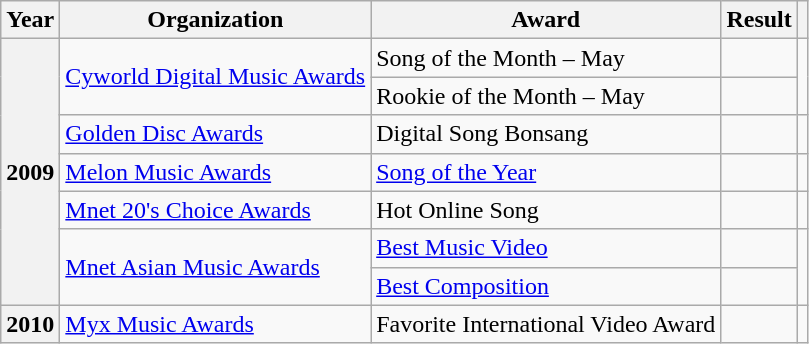<table class="wikitable plainrowheaders sortable">
<tr>
<th scope="col">Year</th>
<th scope="col">Organization</th>
<th scope="col">Award</th>
<th scope="col">Result</th>
<th class="unsortable"></th>
</tr>
<tr>
<th scope="row" rowspan="7">2009</th>
<td rowspan="2"><a href='#'>Cyworld Digital Music Awards</a></td>
<td>Song of the Month – May</td>
<td></td>
<td style="text-align:center" rowspan="2"></td>
</tr>
<tr>
<td>Rookie of the Month – May</td>
<td></td>
</tr>
<tr>
<td><a href='#'>Golden Disc Awards</a></td>
<td>Digital Song Bonsang</td>
<td></td>
<td style="text-align:center"></td>
</tr>
<tr>
<td><a href='#'>Melon Music Awards</a></td>
<td><a href='#'>Song of the Year</a></td>
<td></td>
<td style="text-align:center"></td>
</tr>
<tr>
<td><a href='#'>Mnet 20's Choice Awards</a></td>
<td>Hot Online Song</td>
<td></td>
<td style="text-align:center"></td>
</tr>
<tr>
<td rowspan="2"><a href='#'>Mnet Asian Music Awards</a></td>
<td><a href='#'>Best Music Video</a></td>
<td></td>
<td style="text-align:center" rowspan="2"></td>
</tr>
<tr>
<td><a href='#'>Best Composition</a></td>
<td></td>
</tr>
<tr>
<th scope="row">2010</th>
<td><a href='#'>Myx Music Awards</a></td>
<td>Favorite International Video Award</td>
<td></td>
<td style="text-align:center"></td>
</tr>
</table>
